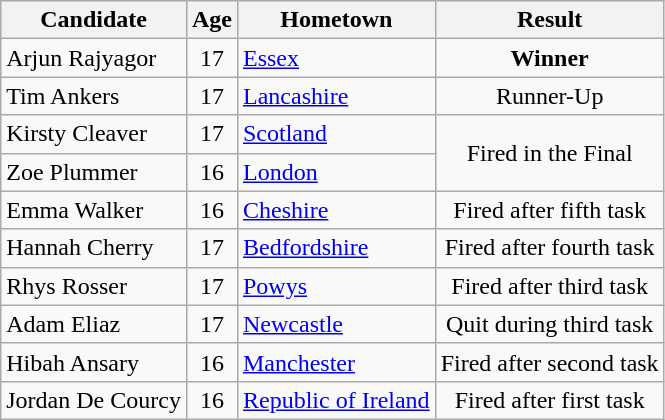<table class="wikitable sortable">
<tr style="vertical-align:top">
<th><strong>Candidate</strong></th>
<th><span><strong>Age</strong></span></th>
<th><strong>Hometown</strong></th>
<th><strong>Result</strong></th>
</tr>
<tr>
<td>Arjun Rajyagor</td>
<td style="text-align:center">17</td>
<td><a href='#'>Essex</a></td>
<td style="text-align:center"><strong>Winner</strong></td>
</tr>
<tr>
<td>Tim Ankers</td>
<td style="text-align:center">17</td>
<td><a href='#'>Lancashire</a></td>
<td style="text-align:center">Runner-Up</td>
</tr>
<tr>
<td>Kirsty Cleaver</td>
<td style="text-align:center">17</td>
<td><a href='#'>Scotland</a></td>
<td style="text-align:center" rowspan="2">Fired in the Final</td>
</tr>
<tr>
<td>Zoe Plummer</td>
<td style="text-align:center">16</td>
<td><a href='#'>London</a></td>
</tr>
<tr>
<td>Emma Walker</td>
<td style="text-align:center">16</td>
<td><a href='#'>Cheshire</a></td>
<td style="text-align:center">Fired after fifth task</td>
</tr>
<tr>
<td>Hannah Cherry</td>
<td style="text-align:center">17</td>
<td><a href='#'>Bedfordshire</a></td>
<td style="text-align:center">Fired after fourth task</td>
</tr>
<tr valign="top">
<td>Rhys Rosser</td>
<td style="text-align:center">17</td>
<td><a href='#'>Powys</a></td>
<td style="text-align:center">Fired after third task</td>
</tr>
<tr>
<td>Adam Eliaz</td>
<td style="text-align:center">17</td>
<td><a href='#'>Newcastle</a></td>
<td style="text-align:center">Quit during third task</td>
</tr>
<tr>
<td>Hibah Ansary</td>
<td style="text-align:center">16</td>
<td><a href='#'>Manchester</a></td>
<td style="text-align:center">Fired after second task</td>
</tr>
<tr>
<td>Jordan De Courcy</td>
<td style="text-align:center">16</td>
<td><a href='#'>Republic of Ireland</a></td>
<td style="text-align:center">Fired after first task</td>
</tr>
</table>
